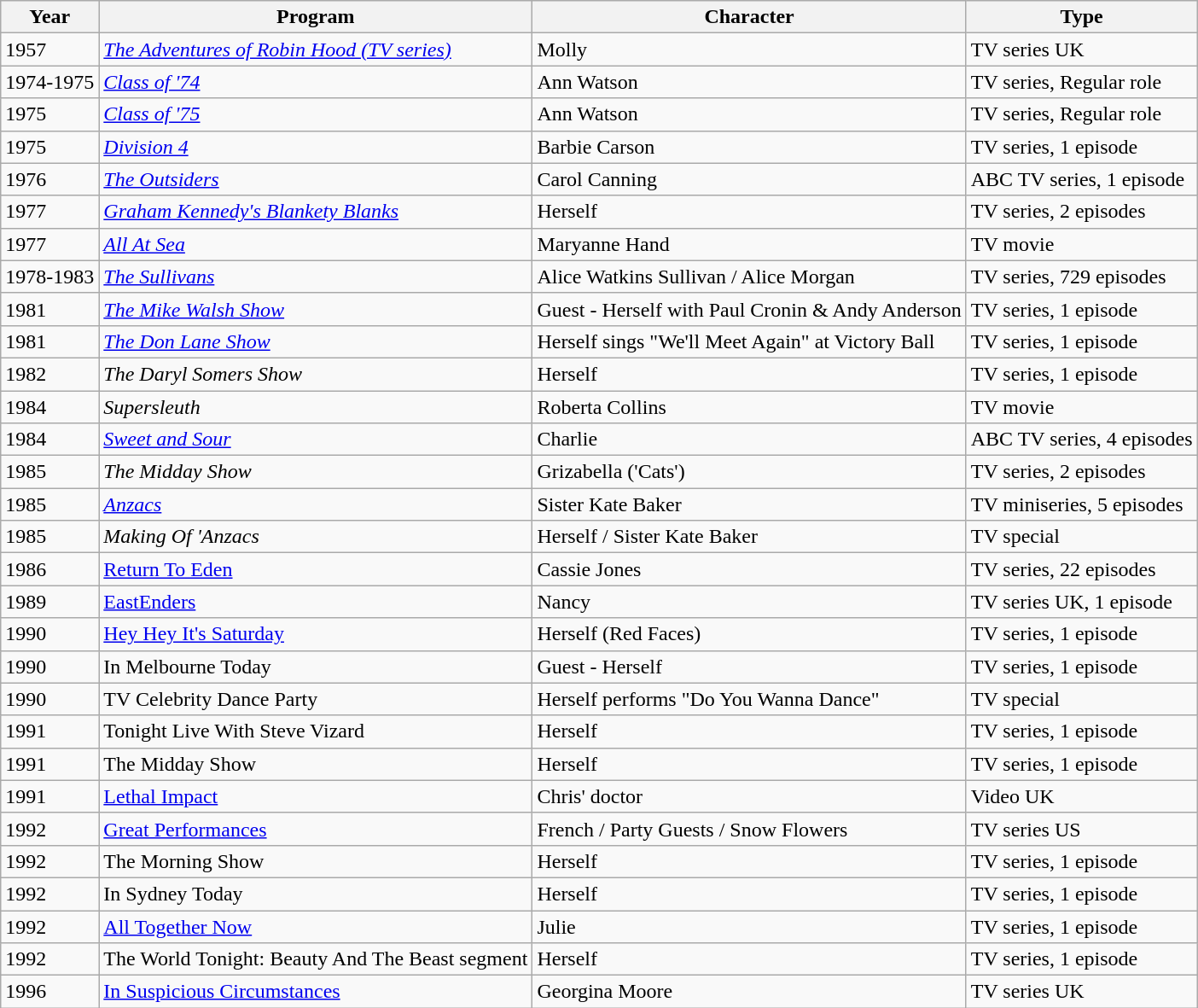<table class="wikitable">
<tr>
<th>Year</th>
<th>Program</th>
<th>Character</th>
<th>Type</th>
</tr>
<tr>
<td>1957</td>
<td><em><a href='#'>The Adventures of Robin Hood (TV series)</a></em></td>
<td>Molly</td>
<td>TV series UK</td>
</tr>
<tr>
<td>1974-1975</td>
<td><em><a href='#'>Class of '74</a></em></td>
<td>Ann Watson</td>
<td>TV series, Regular role</td>
</tr>
<tr>
<td>1975</td>
<td><em><a href='#'>Class of '75</a></em></td>
<td>Ann Watson</td>
<td>TV series, Regular role</td>
</tr>
<tr>
<td>1975</td>
<td><em><a href='#'>Division 4</a></em></td>
<td>Barbie Carson</td>
<td>TV series, 1 episode</td>
</tr>
<tr>
<td>1976</td>
<td><em><a href='#'>The Outsiders</a></em></td>
<td>Carol Canning</td>
<td>ABC TV series, 1 episode</td>
</tr>
<tr>
<td>1977</td>
<td><em><a href='#'>Graham Kennedy's Blankety Blanks</a></em></td>
<td>Herself</td>
<td>TV series, 2 episodes</td>
</tr>
<tr>
<td>1977</td>
<td><em><a href='#'>All At Sea</a></em></td>
<td>Maryanne Hand</td>
<td>TV movie</td>
</tr>
<tr>
<td>1978-1983</td>
<td><em><a href='#'>The Sullivans</a></em></td>
<td>Alice Watkins Sullivan / Alice Morgan</td>
<td>TV series, 729 episodes</td>
</tr>
<tr>
<td>1981</td>
<td><em><a href='#'>The Mike Walsh Show</a></em></td>
<td>Guest - Herself with Paul Cronin & Andy Anderson</td>
<td>TV series, 1 episode</td>
</tr>
<tr>
<td>1981</td>
<td><em><a href='#'>The Don Lane Show</a></em></td>
<td>Herself sings "We'll Meet Again" at Victory Ball</td>
<td>TV series, 1 episode</td>
</tr>
<tr>
<td>1982</td>
<td><em>The Daryl Somers Show</em></td>
<td>Herself</td>
<td>TV series, 1 episode</td>
</tr>
<tr>
<td>1984</td>
<td><em>Supersleuth</em></td>
<td>Roberta Collins</td>
<td>TV movie</td>
</tr>
<tr>
<td>1984</td>
<td><em><a href='#'>Sweet and Sour</a></em></td>
<td>Charlie</td>
<td>ABC TV series, 4 episodes</td>
</tr>
<tr>
<td>1985</td>
<td><em>The Midday Show</em></td>
<td>Grizabella ('Cats')</td>
<td>TV series, 2 episodes</td>
</tr>
<tr>
<td>1985</td>
<td><em><a href='#'>Anzacs</a></em></td>
<td>Sister Kate Baker</td>
<td>TV miniseries, 5 episodes</td>
</tr>
<tr>
<td>1985</td>
<td><em>Making Of 'Anzacs<strong></td>
<td>Herself / Sister Kate Baker</td>
<td>TV special</td>
</tr>
<tr>
<td>1986</td>
<td></em><a href='#'>Return To Eden</a><em></td>
<td>Cassie Jones</td>
<td>TV series, 22 episodes</td>
</tr>
<tr>
<td>1989</td>
<td></em><a href='#'>EastEnders</a><em></td>
<td>Nancy</td>
<td>TV series UK, 1 episode</td>
</tr>
<tr>
<td>1990</td>
<td></em><a href='#'>Hey Hey It's Saturday</a><em></td>
<td>Herself (Red Faces)</td>
<td>TV series, 1 episode</td>
</tr>
<tr>
<td>1990</td>
<td></em>In Melbourne Today<em></td>
<td>Guest - Herself</td>
<td>TV series, 1 episode</td>
</tr>
<tr>
<td>1990</td>
<td></em>TV Celebrity Dance Party<em></td>
<td>Herself performs "Do You Wanna Dance"</td>
<td>TV special</td>
</tr>
<tr>
<td>1991</td>
<td></em>Tonight Live With Steve Vizard<em></td>
<td>Herself</td>
<td>TV series, 1 episode</td>
</tr>
<tr>
<td>1991</td>
<td></em>The Midday Show<em></td>
<td>Herself</td>
<td>TV series, 1 episode</td>
</tr>
<tr>
<td>1991</td>
<td></em><a href='#'>Lethal Impact</a><em></td>
<td>Chris' doctor</td>
<td>Video UK</td>
</tr>
<tr>
<td>1992</td>
<td></em><a href='#'>Great Performances</a><em></td>
<td>French / Party Guests / Snow Flowers</td>
<td>TV series US</td>
</tr>
<tr>
<td>1992</td>
<td></em>The Morning Show<em></td>
<td>Herself</td>
<td>TV series, 1 episode</td>
</tr>
<tr>
<td>1992</td>
<td></em>In Sydney Today<em></td>
<td>Herself</td>
<td>TV series, 1 episode</td>
</tr>
<tr>
<td>1992</td>
<td></em><a href='#'>All Together Now</a><em></td>
<td>Julie</td>
<td>TV series, 1 episode</td>
</tr>
<tr>
<td>1992</td>
<td></em>The World Tonight: Beauty And The Beast segment<em></td>
<td>Herself</td>
<td>TV series, 1 episode</td>
</tr>
<tr>
<td>1996</td>
<td></em><a href='#'>In Suspicious Circumstances</a><em></td>
<td>Georgina Moore</td>
<td>TV series UK</td>
</tr>
</table>
